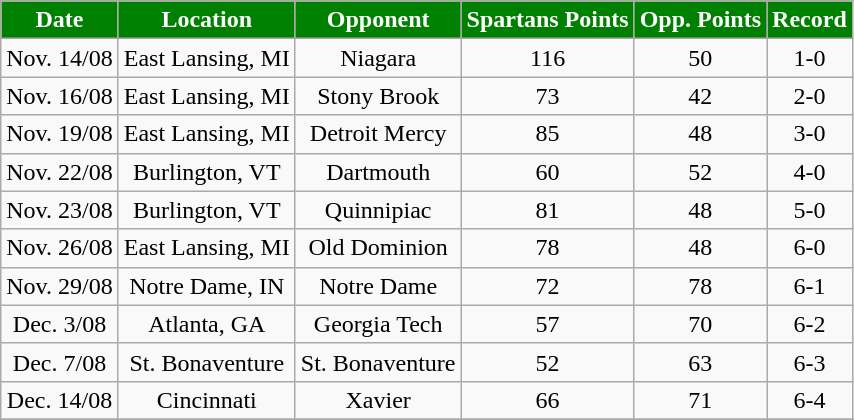<table class="wikitable" style="text-align:center;">
<tr>
<th style="background:green;color:#FFFFFF;">Date</th>
<th style="background:green;color:#FFFFFF;">Location</th>
<th style="background:green;color:#FFFFFF;">Opponent</th>
<th style="background:green;color:#FFFFFF;">Spartans Points</th>
<th style="background:green;color:#FFFFFF;">Opp. Points</th>
<th style="background:green;color:#FFFFFF;">Record</th>
</tr>
<tr>
<td>Nov. 14/08</td>
<td>East Lansing, MI</td>
<td>Niagara</td>
<td>116</td>
<td>50</td>
<td>1-0</td>
</tr>
<tr>
<td>Nov. 16/08</td>
<td>East Lansing, MI</td>
<td>Stony Brook</td>
<td>73</td>
<td>42</td>
<td>2-0</td>
</tr>
<tr>
<td>Nov. 19/08</td>
<td>East Lansing, MI</td>
<td>Detroit Mercy</td>
<td>85</td>
<td>48</td>
<td>3-0</td>
</tr>
<tr>
<td>Nov. 22/08</td>
<td>Burlington, VT</td>
<td>Dartmouth</td>
<td>60</td>
<td>52</td>
<td>4-0</td>
</tr>
<tr>
<td>Nov. 23/08</td>
<td>Burlington, VT</td>
<td>Quinnipiac</td>
<td>81</td>
<td>48</td>
<td>5-0</td>
</tr>
<tr>
<td>Nov. 26/08</td>
<td>East Lansing, MI</td>
<td>Old Dominion</td>
<td>78</td>
<td>48</td>
<td>6-0</td>
</tr>
<tr>
<td>Nov. 29/08</td>
<td>Notre Dame, IN</td>
<td>Notre Dame</td>
<td>72</td>
<td>78</td>
<td>6-1</td>
</tr>
<tr>
<td>Dec. 3/08</td>
<td>Atlanta, GA</td>
<td>Georgia Tech</td>
<td>57</td>
<td>70</td>
<td>6-2</td>
</tr>
<tr>
<td>Dec. 7/08</td>
<td>St. Bonaventure</td>
<td>St. Bonaventure</td>
<td>52</td>
<td>63</td>
<td>6-3</td>
</tr>
<tr>
<td>Dec. 14/08</td>
<td>Cincinnati</td>
<td>Xavier</td>
<td>66</td>
<td>71</td>
<td>6-4</td>
</tr>
<tr>
</tr>
</table>
